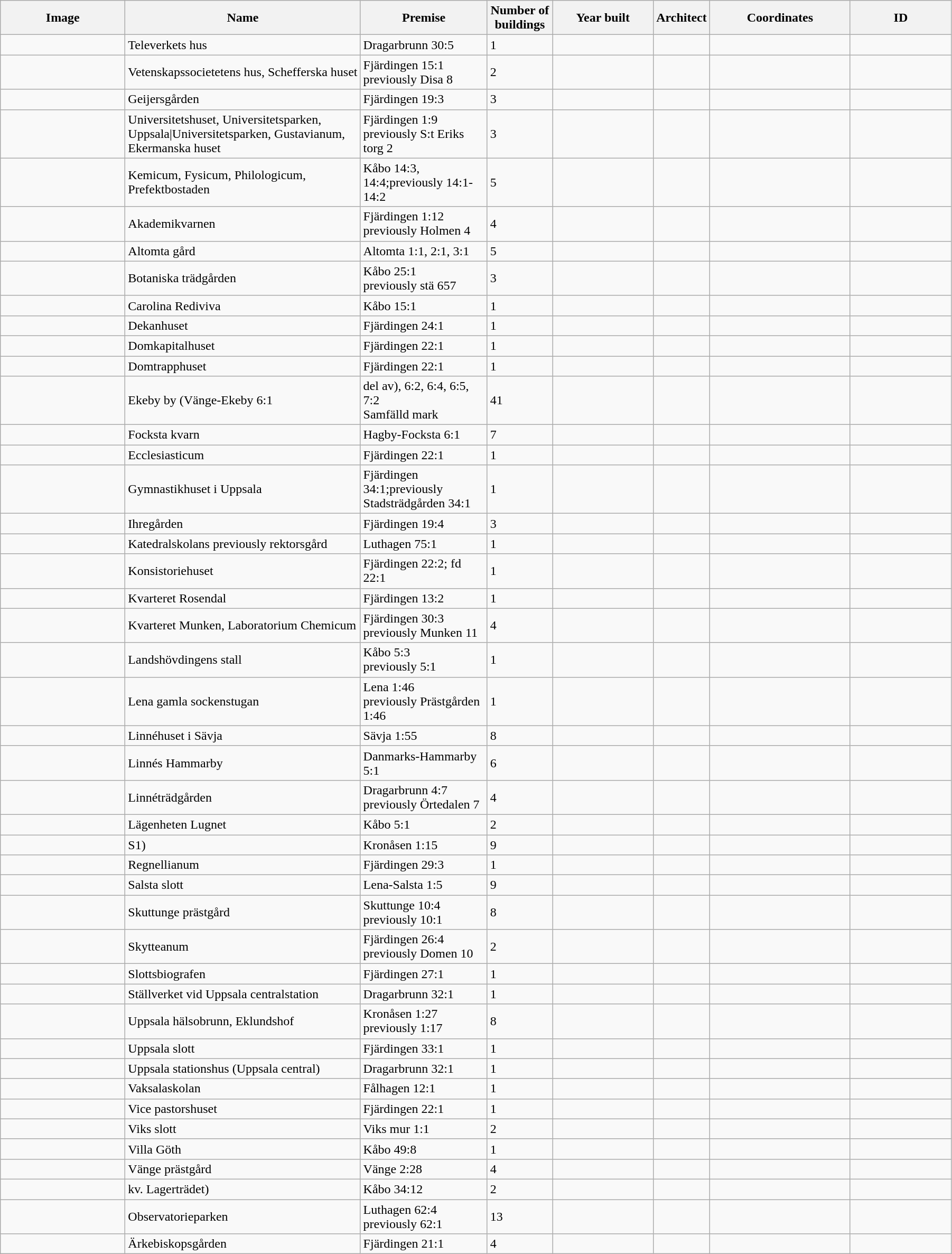<table class="wikitable" width="95%">
<tr>
<th width="150">Image</th>
<th>Name</th>
<th>Premise</th>
<th width="75">Number of<br>buildings</th>
<th width="120">Year built</th>
<th>Architect</th>
<th width="170">Coordinates</th>
<th width="120">ID</th>
</tr>
<tr>
<td></td>
<td Televerkets hus, Uppsala>Televerkets hus</td>
<td>Dragarbrunn 30:5</td>
<td>1</td>
<td></td>
<td></td>
<td></td>
<td></td>
</tr>
<tr>
<td></td>
<td Kungliga Vetenskaps-Societeten i Uppsala>Vetenskapssocietetens hus, Schefferska huset</td>
<td>Fjärdingen 15:1<br>previously Disa 8</td>
<td>2</td>
<td></td>
<td></td>
<td></td>
<td></td>
</tr>
<tr>
<td></td>
<td Geijersgården, Uppsala>Geijersgården</td>
<td>Fjärdingen 19:3</td>
<td>3</td>
<td></td>
<td></td>
<td></td>
<td></td>
</tr>
<tr>
<td></td>
<td Universitetshuset, Uppsala>Universitetshuset, Universitetsparken, Uppsala|Universitetsparken, Gustavianum, Ekermanska huset</td>
<td>Fjärdingen 1:9<br>previously S:t Eriks torg 2</td>
<td>3</td>
<td></td>
<td></td>
<td></td>
<td></td>
</tr>
<tr>
<td></td>
<td>Kemicum, Fysicum, Philologicum, Prefektbostaden</td>
<td>Kåbo 14:3, 14:4;previously 14:1-14:2</td>
<td>5</td>
<td></td>
<td></td>
<td></td>
<td></td>
</tr>
<tr>
<td></td>
<td Upplandsmuseet>Akademikvarnen</td>
<td>Fjärdingen 1:12<br>previously Holmen 4</td>
<td>4</td>
<td></td>
<td></td>
<td></td>
<td></td>
</tr>
<tr>
<td></td>
<td>Altomta gård</td>
<td>Altomta 1:1, 2:1, 3:1</td>
<td>5</td>
<td></td>
<td></td>
<td></td>
<td></td>
</tr>
<tr>
<td></td>
<td Botaniska trädgården, Uppsala>Botaniska trädgården</td>
<td>Kåbo 25:1<br>previously stä 657</td>
<td>3</td>
<td></td>
<td></td>
<td></td>
<td></td>
</tr>
<tr>
<td></td>
<td>Carolina Rediviva</td>
<td>Kåbo 15:1</td>
<td>1</td>
<td></td>
<td></td>
<td></td>
<td></td>
</tr>
<tr>
<td></td>
<td Dekanhuset (Uppsala)>Dekanhuset</td>
<td>Fjärdingen 24:1</td>
<td>1</td>
<td></td>
<td></td>
<td></td>
<td></td>
</tr>
<tr>
<td></td>
<td Domkapitalhuset, Uppsala>Domkapitalhuset</td>
<td>Fjärdingen 22:1</td>
<td>1</td>
<td></td>
<td></td>
<td></td>
<td></td>
</tr>
<tr>
<td></td>
<td>Domtrapphuset</td>
<td>Fjärdingen 22:1</td>
<td>1</td>
<td></td>
<td></td>
<td></td>
<td></td>
</tr>
<tr>
<td></td>
<td Ekeby, Vänge socken>Ekeby by (Vänge-Ekeby 6:1</td>
<td>del av), 6:2, 6:4, 6:5, 7:2<br>Samfälld mark</td>
<td>41</td>
<td></td>
<td></td>
<td></td>
<td></td>
</tr>
<tr>
<td></td>
<td>Focksta kvarn</td>
<td>Hagby-Focksta 6:1</td>
<td>7</td>
<td></td>
<td></td>
<td></td>
<td></td>
</tr>
<tr>
<td></td>
<td>Ecclesiasticum</td>
<td>Fjärdingen 22:1</td>
<td>1</td>
<td></td>
<td></td>
<td></td>
<td></td>
</tr>
<tr>
<td></td>
<td Svettis>Gymnastikhuset i Uppsala</td>
<td>Fjärdingen 34:1;previously Stadsträdgården 34:1</td>
<td>1</td>
<td></td>
<td></td>
<td></td>
<td></td>
</tr>
<tr>
<td></td>
<td>Ihregården</td>
<td>Fjärdingen 19:4</td>
<td>3</td>
<td></td>
<td></td>
<td></td>
<td></td>
</tr>
<tr>
<td></td>
<td Rektorsgården_i_Uppsala>Katedralskolans previously rektorsgård</td>
<td>Luthagen 75:1</td>
<td>1</td>
<td></td>
<td></td>
<td></td>
<td></td>
</tr>
<tr>
<td></td>
<td Konsistoriehuset, Uppsala>Konsistoriehuset</td>
<td>Fjärdingen 22:2; fd 22:1</td>
<td>1</td>
<td></td>
<td></td>
<td></td>
<td></td>
</tr>
<tr>
<td></td>
<td Kvarteret Rosendal, Uppsala>Kvarteret Rosendal</td>
<td>Fjärdingen 13:2</td>
<td>1</td>
<td></td>
<td></td>
<td></td>
<td></td>
</tr>
<tr>
<td></td>
<td>Kvarteret Munken, Laboratorium Chemicum</td>
<td>Fjärdingen 30:3<br>previously Munken 11</td>
<td>4</td>
<td></td>
<td></td>
<td></td>
<td></td>
</tr>
<tr>
<td></td>
<td>Landshövdingens stall</td>
<td>Kåbo 5:3<br>previously 5:1</td>
<td>1</td>
<td></td>
<td></td>
<td></td>
<td></td>
</tr>
<tr>
<td></td>
<td Lena socken, Uppland>Lena gamla sockenstugan</td>
<td>Lena 1:46<br>previously Prästgården 1:46</td>
<td>1</td>
<td></td>
<td></td>
<td></td>
<td></td>
</tr>
<tr>
<td></td>
<td>Linnéhuset i Sävja</td>
<td>Sävja 1:55</td>
<td>8</td>
<td></td>
<td></td>
<td></td>
<td></td>
</tr>
<tr>
<td></td>
<td>Linnés Hammarby</td>
<td>Danmarks-Hammarby 5:1</td>
<td>6</td>
<td></td>
<td></td>
<td></td>
<td></td>
</tr>
<tr>
<td></td>
<td>Linnéträdgården</td>
<td>Dragarbrunn 4:7<br>previously Örtedalen 7</td>
<td>4</td>
<td></td>
<td></td>
<td></td>
<td></td>
</tr>
<tr>
<td></td>
<td>Lägenheten Lugnet</td>
<td>Kåbo 5:1</td>
<td>2</td>
<td></td>
<td></td>
<td></td>
<td></td>
</tr>
<tr>
<td></td>
<td Polacksbacken>S1)</td>
<td>Kronåsen 1:15</td>
<td>9</td>
<td></td>
<td></td>
<td></td>
<td></td>
</tr>
<tr>
<td></td>
<td>Regnellianum</td>
<td>Fjärdingen 29:3</td>
<td>1</td>
<td></td>
<td></td>
<td></td>
<td></td>
</tr>
<tr>
<td></td>
<td>Salsta slott</td>
<td>Lena-Salsta 1:5</td>
<td>9</td>
<td></td>
<td></td>
<td></td>
<td></td>
</tr>
<tr>
<td></td>
<td>Skuttunge prästgård</td>
<td>Skuttunge 10:4<br>previously 10:1</td>
<td>8</td>
<td></td>
<td></td>
<td></td>
<td></td>
</tr>
<tr>
<td></td>
<td>Skytteanum</td>
<td>Fjärdingen 26:4<br>previously Domen 10</td>
<td>2</td>
<td></td>
<td></td>
<td></td>
<td></td>
</tr>
<tr>
<td></td>
<td>Slottsbiografen</td>
<td>Fjärdingen 27:1</td>
<td>1</td>
<td></td>
<td></td>
<td></td>
<td></td>
</tr>
<tr>
<td></td>
<td>Ställverket vid Uppsala centralstation</td>
<td>Dragarbrunn 32:1</td>
<td>1</td>
<td></td>
<td></td>
<td></td>
<td></td>
</tr>
<tr>
<td></td>
<td>Uppsala hälsobrunn, Eklundshof</td>
<td>Kronåsen 1:27<br>previously 1:17</td>
<td>8</td>
<td></td>
<td></td>
<td></td>
<td></td>
</tr>
<tr>
<td></td>
<td>Uppsala slott</td>
<td>Fjärdingen 33:1</td>
<td>1</td>
<td></td>
<td></td>
<td></td>
<td></td>
</tr>
<tr>
<td></td>
<td Uppsala centralstation>Uppsala stationshus (Uppsala central)</td>
<td>Dragarbrunn 32:1</td>
<td>1</td>
<td></td>
<td></td>
<td></td>
<td></td>
</tr>
<tr>
<td></td>
<td>Vaksalaskolan</td>
<td>Fålhagen 12:1</td>
<td>1</td>
<td></td>
<td></td>
<td></td>
<td></td>
</tr>
<tr>
<td></td>
<td>Vice pastorshuset</td>
<td>Fjärdingen 22:1</td>
<td>1</td>
<td></td>
<td></td>
<td></td>
<td></td>
</tr>
<tr>
<td></td>
<td>Viks slott</td>
<td>Viks mur 1:1</td>
<td>2</td>
<td></td>
<td></td>
<td></td>
<td></td>
</tr>
<tr>
<td></td>
<td>Villa Göth</td>
<td>Kåbo 49:8</td>
<td>1</td>
<td></td>
<td></td>
<td></td>
<td></td>
</tr>
<tr>
<td></td>
<td>Vänge prästgård</td>
<td>Vänge 2:28</td>
<td>4</td>
<td></td>
<td></td>
<td></td>
<td></td>
</tr>
<tr>
<td></td>
<td Zoologen, Paleontologen (i Kvarteret Lagerträdet>kv. Lagerträdet)</td>
<td>Kåbo 34:12</td>
<td>2</td>
<td></td>
<td></td>
<td></td>
<td></td>
</tr>
<tr>
<td></td>
<td Observatorieparken, Uppsala>Observatorieparken</td>
<td>Luthagen 62:4<br>previously 62:1</td>
<td>13</td>
<td></td>
<td></td>
<td></td>
<td></td>
</tr>
<tr>
<td></td>
<td>Ärkebiskopsgården</td>
<td>Fjärdingen 21:1</td>
<td>4</td>
<td></td>
<td></td>
<td></td>
<td></td>
</tr>
</table>
